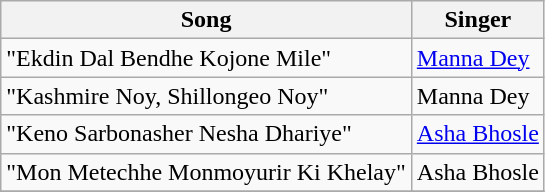<table class="wikitable">
<tr>
<th>Song</th>
<th>Singer</th>
</tr>
<tr>
<td>"Ekdin Dal Bendhe Kojone Mile"</td>
<td><a href='#'>Manna Dey</a></td>
</tr>
<tr>
<td>"Kashmire Noy, Shillongeo Noy"</td>
<td>Manna Dey</td>
</tr>
<tr>
<td>"Keno Sarbonasher Nesha Dhariye"</td>
<td><a href='#'>Asha Bhosle</a></td>
</tr>
<tr>
<td>"Mon Metechhe Monmoyurir Ki Khelay"</td>
<td>Asha Bhosle</td>
</tr>
<tr>
</tr>
</table>
